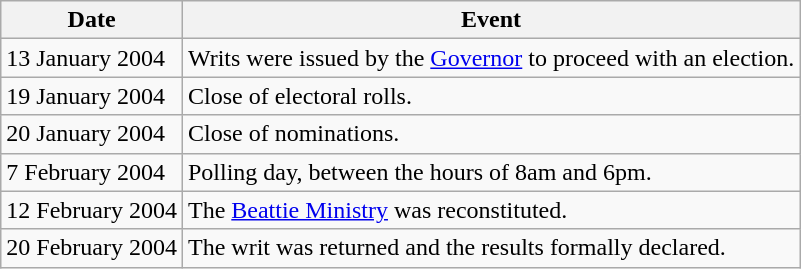<table class="wikitable">
<tr>
<th>Date</th>
<th>Event</th>
</tr>
<tr>
<td>13 January 2004</td>
<td>Writs were issued by the <a href='#'>Governor</a> to proceed with an election.</td>
</tr>
<tr>
<td>19 January 2004</td>
<td>Close of electoral rolls.</td>
</tr>
<tr>
<td>20 January 2004</td>
<td>Close of nominations.</td>
</tr>
<tr>
<td>7 February 2004</td>
<td>Polling day, between the hours of 8am and 6pm.</td>
</tr>
<tr>
<td>12 February 2004</td>
<td>The <a href='#'>Beattie Ministry</a> was reconstituted.</td>
</tr>
<tr>
<td>20 February 2004</td>
<td>The writ was returned and the results formally declared.</td>
</tr>
</table>
